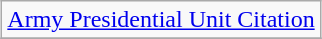<table class="wikitable" style="margin:1em auto; text-align:center;">
<tr>
<td colspan="3"><a href='#'>Army Presidential Unit Citation</a></td>
</tr>
<tr>
</tr>
</table>
